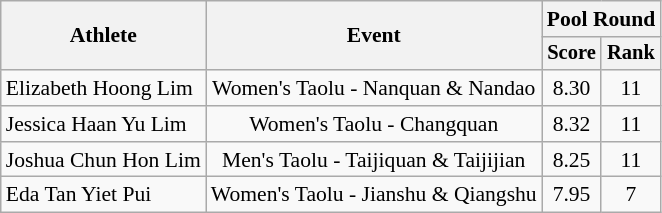<table class="wikitable" style="font-size:90%">
<tr>
<th rowspan=2>Athlete</th>
<th rowspan=2>Event</th>
<th colspan=2>Pool Round</th>
</tr>
<tr style="font-size: 95%">
<th>Score</th>
<th>Rank</th>
</tr>
<tr align=center>
<td align=left>Elizabeth Hoong Lim</td>
<td>Women's Taolu - Nanquan & Nandao</td>
<td>8.30</td>
<td>11</td>
</tr>
<tr align=center>
<td align=left>Jessica Haan Yu Lim</td>
<td>Women's Taolu - Changquan</td>
<td>8.32</td>
<td>11</td>
</tr>
<tr align=center>
<td align=left>Joshua Chun Hon Lim</td>
<td>Men's Taolu - Taijiquan & Taijijian</td>
<td>8.25</td>
<td>11</td>
</tr>
<tr align=center>
<td align=left>Eda Tan Yiet Pui</td>
<td>Women's Taolu - Jianshu & Qiangshu</td>
<td>7.95</td>
<td>7</td>
</tr>
</table>
